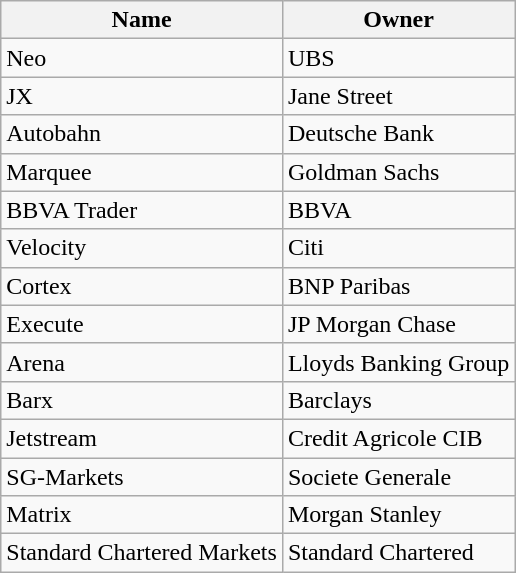<table class="wikitable">
<tr>
<th>Name</th>
<th>Owner</th>
</tr>
<tr>
<td>Neo</td>
<td>UBS</td>
</tr>
<tr>
<td>JX</td>
<td>Jane Street</td>
</tr>
<tr>
<td>Autobahn</td>
<td>Deutsche Bank</td>
</tr>
<tr>
<td>Marquee</td>
<td>Goldman Sachs</td>
</tr>
<tr>
<td>BBVA Trader</td>
<td>BBVA</td>
</tr>
<tr>
<td>Velocity</td>
<td>Citi</td>
</tr>
<tr>
<td>Cortex</td>
<td>BNP Paribas</td>
</tr>
<tr>
<td>Execute</td>
<td>JP Morgan Chase</td>
</tr>
<tr>
<td>Arena</td>
<td>Lloyds Banking Group</td>
</tr>
<tr>
<td>Barx</td>
<td>Barclays</td>
</tr>
<tr>
<td>Jetstream</td>
<td>Credit Agricole CIB</td>
</tr>
<tr>
<td>SG-Markets</td>
<td>Societe Generale</td>
</tr>
<tr>
<td>Matrix</td>
<td>Morgan Stanley</td>
</tr>
<tr>
<td>Standard Chartered Markets</td>
<td>Standard Chartered</td>
</tr>
</table>
